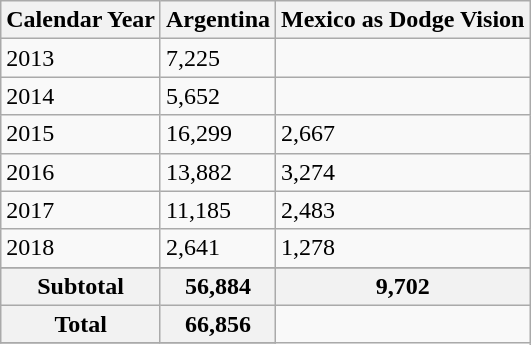<table class="wikitable">
<tr>
<th>Calendar Year</th>
<th>Argentina</th>
<th>Mexico as Dodge Vision</th>
</tr>
<tr>
<td>2013</td>
<td>7,225</td>
<td></td>
</tr>
<tr>
<td>2014</td>
<td>5,652</td>
<td></td>
</tr>
<tr>
<td>2015</td>
<td>16,299</td>
<td>2,667</td>
</tr>
<tr>
<td>2016</td>
<td>13,882</td>
<td>3,274</td>
</tr>
<tr>
<td>2017</td>
<td>11,185</td>
<td>2,483</td>
</tr>
<tr>
<td>2018</td>
<td>2,641</td>
<td>1,278</td>
</tr>
<tr>
</tr>
<tr>
</tr>
<tr>
<th>Subtotal</th>
<th>56,884</th>
<th>9,702</th>
</tr>
<tr>
<th>Total</th>
<th>66,856</th>
</tr>
<tr>
</tr>
</table>
